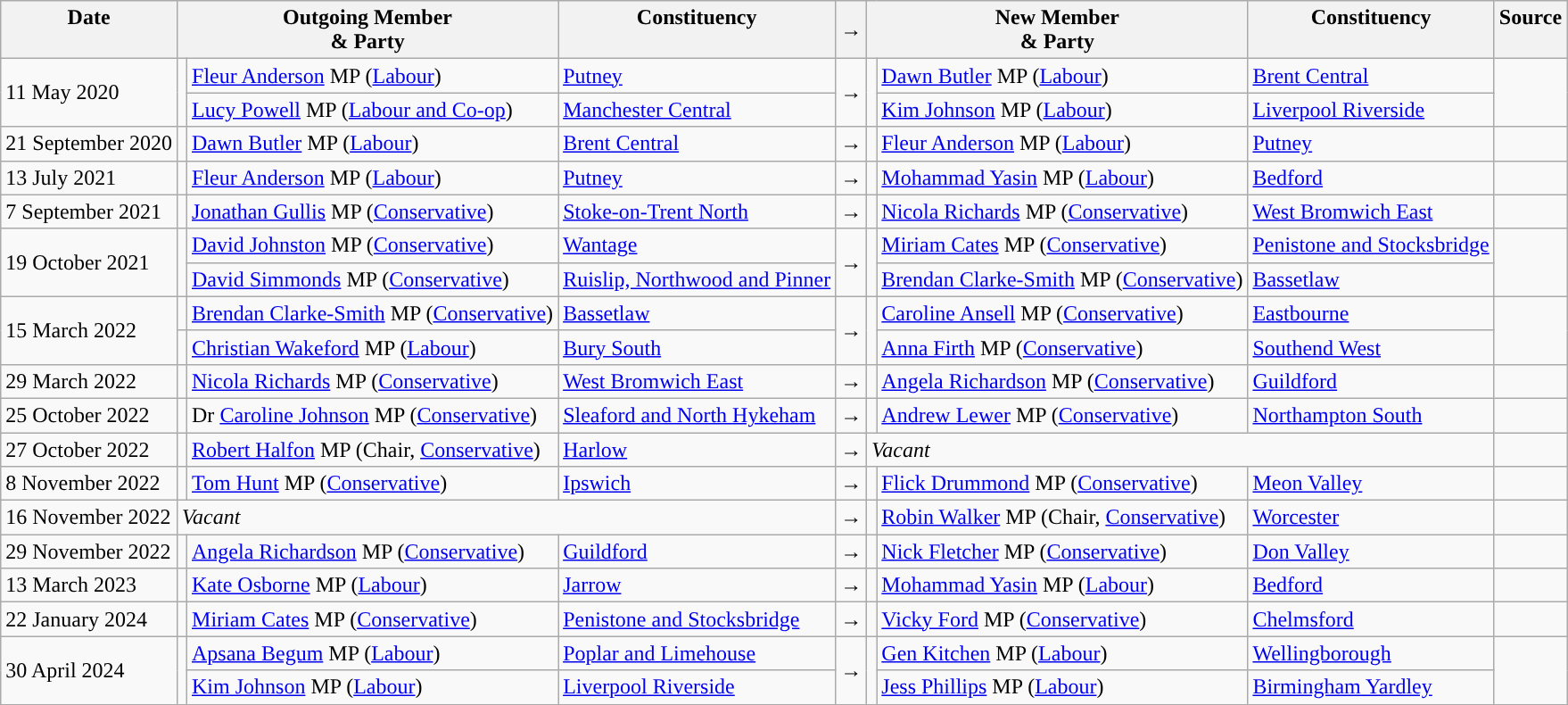<table class="wikitable">
<tr>
<th valign="top">Date</th>
<th colspan="2" valign="top">Outgoing Member<br>& Party</th>
<th valign="top">Constituency</th>
<th>→</th>
<th colspan="2" valign="top">New Member<br>& Party</th>
<th valign="top">Constituency</th>
<th valign="top">Source</th>
</tr>
<tr>
<td rowspan=2>11 May 2020</td>
<td rowspan=2 style="color:inherit;background:"></td>
<td><a href='#'>Fleur Anderson</a> MP (<a href='#'>Labour</a>)</td>
<td><a href='#'>Putney</a></td>
<td rowspan=2>→</td>
<td rowspan=2 style="color:inherit;background:"></td>
<td><a href='#'>Dawn Butler</a> MP (<a href='#'>Labour</a>)</td>
<td><a href='#'>Brent Central</a></td>
<td rowspan=2></td>
</tr>
<tr>
<td><a href='#'>Lucy Powell</a> MP (<a href='#'>Labour and Co-op</a>)</td>
<td><a href='#'>Manchester Central</a></td>
<td><a href='#'>Kim Johnson</a> MP (<a href='#'>Labour</a>)</td>
<td><a href='#'>Liverpool Riverside</a></td>
</tr>
<tr>
<td>21 September 2020</td>
<td style="color:inherit;background:"></td>
<td><a href='#'>Dawn Butler</a> MP (<a href='#'>Labour</a>)</td>
<td><a href='#'>Brent Central</a></td>
<td>→</td>
<td style="color:inherit;background:"></td>
<td><a href='#'>Fleur Anderson</a> MP (<a href='#'>Labour</a>)</td>
<td><a href='#'>Putney</a></td>
<td></td>
</tr>
<tr>
<td>13 July 2021</td>
<td style="color:inherit;background:"></td>
<td><a href='#'>Fleur Anderson</a> MP (<a href='#'>Labour</a>)</td>
<td><a href='#'>Putney</a></td>
<td>→</td>
<td style="color:inherit;background:"></td>
<td><a href='#'>Mohammad Yasin</a> MP (<a href='#'>Labour</a>)</td>
<td><a href='#'>Bedford</a></td>
</tr>
<tr>
<td>7 September 2021</td>
<td style="color:inherit;background:"></td>
<td><a href='#'>Jonathan Gullis</a> MP (<a href='#'>Conservative</a>)</td>
<td><a href='#'>Stoke-on-Trent North</a></td>
<td>→</td>
<td style="color:inherit;background:"></td>
<td><a href='#'>Nicola Richards</a> MP (<a href='#'>Conservative</a>)</td>
<td><a href='#'>West Bromwich East</a></td>
<td></td>
</tr>
<tr>
<td rowspan=2>19 October 2021</td>
<td rowspan=2 style="color:inherit;background:"></td>
<td><a href='#'>David Johnston</a> MP (<a href='#'>Conservative</a>)</td>
<td><a href='#'>Wantage</a></td>
<td rowspan=2>→</td>
<td rowspan=2 style="color:inherit;background:"></td>
<td><a href='#'>Miriam Cates</a> MP (<a href='#'>Conservative</a>)</td>
<td><a href='#'>Penistone and Stocksbridge</a></td>
<td rowspan=2></td>
</tr>
<tr>
<td><a href='#'>David Simmonds</a> MP (<a href='#'>Conservative</a>)</td>
<td><a href='#'>Ruislip, Northwood and Pinner</a></td>
<td><a href='#'>Brendan Clarke-Smith</a> MP (<a href='#'>Conservative</a>)</td>
<td><a href='#'>Bassetlaw</a></td>
</tr>
<tr>
<td rowspan=2>15 March 2022</td>
<td style="color:inherit;background:"></td>
<td><a href='#'>Brendan Clarke-Smith</a> MP (<a href='#'>Conservative</a>)</td>
<td><a href='#'>Bassetlaw</a></td>
<td rowspan=2>→</td>
<td rowspan=2 style="color:inherit;background:"></td>
<td><a href='#'>Caroline Ansell</a> MP (<a href='#'>Conservative</a>)</td>
<td><a href='#'>Eastbourne</a></td>
<td rowspan=2></td>
</tr>
<tr>
<td style="color:inherit;background:"></td>
<td><a href='#'>Christian Wakeford</a> MP (<a href='#'>Labour</a>)</td>
<td><a href='#'>Bury South</a></td>
<td><a href='#'>Anna Firth</a> MP (<a href='#'>Conservative</a>)</td>
<td><a href='#'>Southend West</a></td>
</tr>
<tr>
<td>29 March 2022</td>
<td style="color:inherit;background:"></td>
<td><a href='#'>Nicola Richards</a> MP (<a href='#'>Conservative</a>)</td>
<td><a href='#'>West Bromwich East</a></td>
<td>→</td>
<td style="color:inherit;background:"></td>
<td><a href='#'>Angela Richardson</a> MP (<a href='#'>Conservative</a>)</td>
<td><a href='#'>Guildford</a></td>
<td></td>
</tr>
<tr>
<td>25 October 2022</td>
<td style="color:inherit;background:"></td>
<td>Dr <a href='#'>Caroline Johnson</a> MP (<a href='#'>Conservative</a>)</td>
<td><a href='#'>Sleaford and North Hykeham</a></td>
<td>→</td>
<td style="color:inherit;background:"></td>
<td><a href='#'>Andrew Lewer</a> MP (<a href='#'>Conservative</a>)</td>
<td><a href='#'>Northampton South</a></td>
<td></td>
</tr>
<tr>
<td>27 October 2022</td>
<td style="color:inherit;background:"></td>
<td><a href='#'>Robert Halfon</a> MP (Chair, <a href='#'>Conservative</a>)</td>
<td><a href='#'>Harlow</a></td>
<td>→</td>
<td colspan=3><em>Vacant</em></td>
<td></td>
</tr>
<tr>
<td>8 November 2022</td>
<td style="color:inherit;background:"></td>
<td><a href='#'>Tom Hunt</a> MP (<a href='#'>Conservative</a>)</td>
<td><a href='#'>Ipswich</a></td>
<td>→</td>
<td style="color:inherit;background:"></td>
<td><a href='#'>Flick Drummond</a> MP (<a href='#'>Conservative</a>)</td>
<td><a href='#'>Meon Valley</a></td>
<td></td>
</tr>
<tr>
<td>16 November 2022</td>
<td colspan=3><em>Vacant</em></td>
<td>→</td>
<td style="color:inherit;background:"></td>
<td><a href='#'>Robin Walker</a> MP (Chair, <a href='#'>Conservative</a>)</td>
<td><a href='#'>Worcester</a></td>
<td></td>
</tr>
<tr>
<td>29 November 2022</td>
<td style="color:inherit;background:"></td>
<td><a href='#'>Angela Richardson</a> MP (<a href='#'>Conservative</a>)</td>
<td><a href='#'>Guildford</a></td>
<td>→</td>
<td style="color:inherit;background:"></td>
<td><a href='#'>Nick Fletcher</a> MP (<a href='#'>Conservative</a>)</td>
<td><a href='#'>Don Valley</a></td>
<td></td>
</tr>
<tr>
<td>13 March 2023</td>
<td style="color:inherit;background:"></td>
<td><a href='#'>Kate Osborne</a> MP (<a href='#'>Labour</a>)</td>
<td><a href='#'>Jarrow</a></td>
<td>→</td>
<td style="color:inherit;background:"></td>
<td><a href='#'>Mohammad Yasin</a> MP (<a href='#'>Labour</a>)</td>
<td><a href='#'>Bedford</a></td>
<td></td>
</tr>
<tr>
<td>22 January 2024</td>
<td style="color:inherit;background:"></td>
<td><a href='#'>Miriam Cates</a> MP (<a href='#'>Conservative</a>)</td>
<td><a href='#'>Penistone and Stocksbridge</a></td>
<td>→</td>
<td style="color:inherit;background:"></td>
<td><a href='#'>Vicky Ford</a> MP (<a href='#'>Conservative</a>)</td>
<td><a href='#'>Chelmsford</a></td>
<td></td>
</tr>
<tr>
<td rowspan=2>30 April 2024</td>
<td rowspan=2 style="color:inherit;background:"></td>
<td><a href='#'>Apsana Begum</a> MP (<a href='#'>Labour</a>)</td>
<td><a href='#'>Poplar and Limehouse</a></td>
<td rowspan=2>→</td>
<td rowspan=2 style="color:inherit;background:"></td>
<td><a href='#'>Gen Kitchen</a> MP (<a href='#'>Labour</a>)</td>
<td><a href='#'>Wellingborough</a></td>
<td rowspan=2></td>
</tr>
<tr>
<td><a href='#'>Kim Johnson</a> MP (<a href='#'>Labour</a>)</td>
<td><a href='#'>Liverpool Riverside</a></td>
<td><a href='#'>Jess Phillips</a> MP (<a href='#'>Labour</a>)</td>
<td><a href='#'>Birmingham Yardley</a></td>
</tr>
</table>
